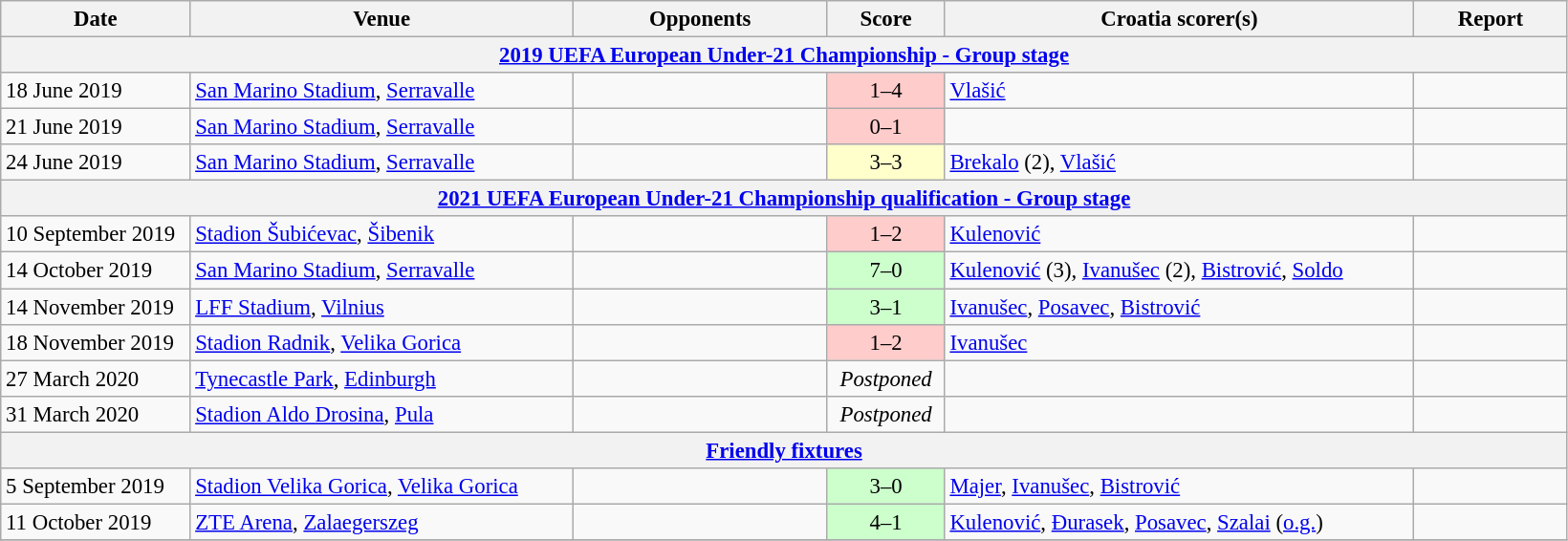<table class="wikitable" style="font-size:95%;">
<tr>
<th width=125>Date</th>
<th width=260>Venue</th>
<th width=170>Opponents</th>
<th width= 75>Score</th>
<th width=320>Croatia scorer(s)</th>
<th width=100>Report</th>
</tr>
<tr>
<th colspan=7><a href='#'>2019 UEFA European Under-21 Championship - Group stage</a></th>
</tr>
<tr>
<td>18 June 2019</td>
<td><a href='#'>San Marino Stadium</a>, <a href='#'>Serravalle</a></td>
<td></td>
<td align=center bgcolor=#FFCCCC>1–4</td>
<td><a href='#'>Vlašić</a></td>
<td></td>
</tr>
<tr>
<td>21 June 2019</td>
<td><a href='#'>San Marino Stadium</a>, <a href='#'>Serravalle</a></td>
<td></td>
<td align=center bgcolor=#FFCCCC>0–1</td>
<td></td>
<td></td>
</tr>
<tr>
<td>24 June 2019</td>
<td><a href='#'>San Marino Stadium</a>, <a href='#'>Serravalle</a></td>
<td></td>
<td align=center bgcolor=#FFFFCC>3–3</td>
<td><a href='#'>Brekalo</a> (2), <a href='#'>Vlašić</a></td>
<td></td>
</tr>
<tr>
<th colspan=7><a href='#'>2021 UEFA European Under-21 Championship qualification - Group stage</a></th>
</tr>
<tr>
<td>10 September 2019</td>
<td><a href='#'>Stadion Šubićevac</a>, <a href='#'>Šibenik</a></td>
<td></td>
<td align=center bgcolor=#FFCCCC>1–2</td>
<td><a href='#'>Kulenović</a></td>
<td></td>
</tr>
<tr>
<td>14 October 2019</td>
<td><a href='#'>San Marino Stadium</a>, <a href='#'>Serravalle</a></td>
<td></td>
<td align=center bgcolor=#CCFFCC>7–0</td>
<td><a href='#'>Kulenović</a> (3), <a href='#'>Ivanušec</a> (2), <a href='#'>Bistrović</a>, <a href='#'>Soldo</a></td>
<td></td>
</tr>
<tr>
<td>14 November 2019</td>
<td><a href='#'>LFF Stadium</a>, <a href='#'>Vilnius</a></td>
<td></td>
<td align=center bgcolor=#CCFFCC>3–1</td>
<td><a href='#'>Ivanušec</a>, <a href='#'>Posavec</a>, <a href='#'>Bistrović</a></td>
<td></td>
</tr>
<tr>
<td>18 November 2019</td>
<td><a href='#'>Stadion Radnik</a>, <a href='#'>Velika Gorica</a></td>
<td></td>
<td align=center bgcolor=#FFCCCC>1–2</td>
<td><a href='#'>Ivanušec</a></td>
<td></td>
</tr>
<tr>
<td>27 March 2020</td>
<td><a href='#'>Tynecastle Park</a>, <a href='#'>Edinburgh</a></td>
<td></td>
<td align=center><em>Postponed</em></td>
<td></td>
<td></td>
</tr>
<tr>
<td>31 March 2020</td>
<td><a href='#'>Stadion Aldo Drosina</a>, <a href='#'>Pula</a></td>
<td></td>
<td align=center><em>Postponed</em></td>
<td></td>
<td></td>
</tr>
<tr>
<th colspan=7><a href='#'>Friendly fixtures</a></th>
</tr>
<tr>
<td>5 September 2019</td>
<td><a href='#'>Stadion Velika Gorica</a>, <a href='#'>Velika Gorica</a></td>
<td></td>
<td align=center bgcolor=#CCFFCC>3–0</td>
<td><a href='#'>Majer</a>, <a href='#'>Ivanušec</a>, <a href='#'>Bistrović</a></td>
<td></td>
</tr>
<tr>
<td>11 October 2019</td>
<td><a href='#'>ZTE Arena</a>, <a href='#'>Zalaegerszeg</a></td>
<td></td>
<td align=center bgcolor=#CCFFCC>4–1</td>
<td><a href='#'>Kulenović</a>, <a href='#'>Đurasek</a>, <a href='#'>Posavec</a>, <a href='#'>Szalai</a> (<a href='#'>o.g.</a>)</td>
<td></td>
</tr>
<tr>
</tr>
</table>
